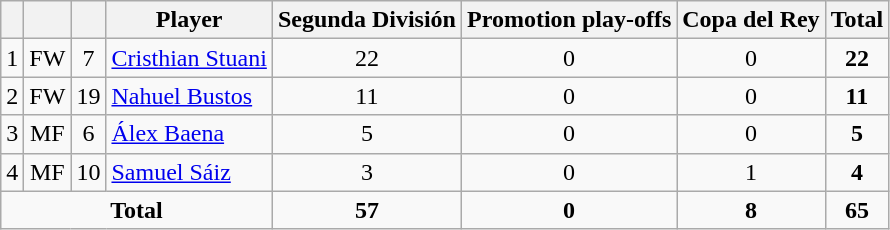<table class="wikitable sortable" style="text-align:center">
<tr>
<th></th>
<th></th>
<th></th>
<th>Player</th>
<th>Segunda División</th>
<th>Promotion play-offs</th>
<th>Copa del Rey</th>
<th><strong>Total</strong></th>
</tr>
<tr>
<td>1</td>
<td>FW</td>
<td>7</td>
<td style="text-align:left;"> <a href='#'>Cristhian Stuani</a></td>
<td>22</td>
<td>0</td>
<td>0</td>
<td><strong>22</strong></td>
</tr>
<tr>
<td>2</td>
<td>FW</td>
<td>19</td>
<td style="text-align:left;"> <a href='#'>Nahuel Bustos</a></td>
<td>11</td>
<td>0</td>
<td>0</td>
<td><strong>11</strong></td>
</tr>
<tr>
<td>3</td>
<td>MF</td>
<td>6</td>
<td style="text-align:left;"> <a href='#'>Álex Baena</a></td>
<td>5</td>
<td>0</td>
<td>0</td>
<td><strong>5</strong></td>
</tr>
<tr>
<td>4</td>
<td>MF</td>
<td>10</td>
<td style="text-align:left;"> <a href='#'>Samuel Sáiz</a></td>
<td>3</td>
<td>0</td>
<td>1</td>
<td><strong>4</strong></td>
</tr>
<tr class="sortbottom">
<td colspan="4"><strong>Total</strong></td>
<td><strong>57</strong></td>
<td><strong>0</strong></td>
<td><strong>8</strong></td>
<td><strong>65</strong></td>
</tr>
</table>
